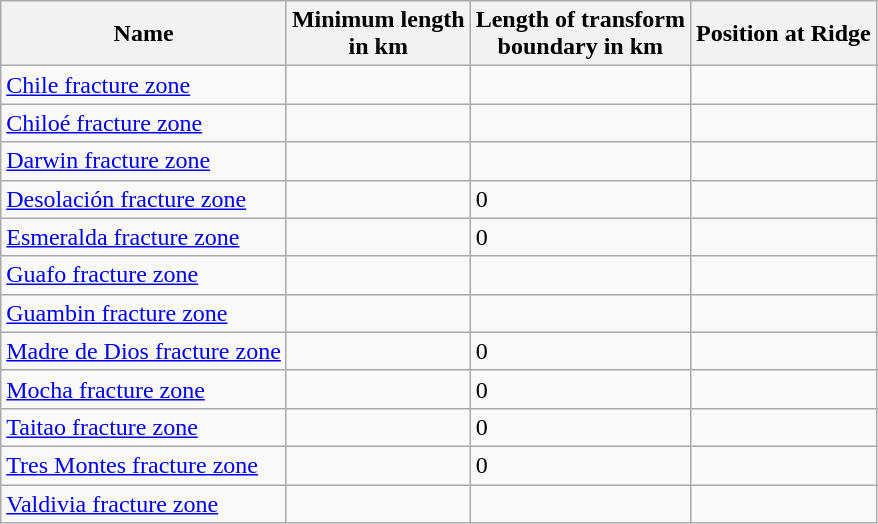<table class="wikitable sortable" style="margin-right:0">
<tr>
<th>Name</th>
<th>Minimum length<br>in km</th>
<th>Length of transform<br>boundary in km</th>
<th>Position at Ridge</th>
</tr>
<tr>
<td><a href='#'>Chile fracture zone</a></td>
<td></td>
<td></td>
<td></td>
</tr>
<tr>
<td><a href='#'>Chiloé fracture zone</a></td>
<td></td>
<td></td>
<td></td>
</tr>
<tr>
<td><a href='#'>Darwin fracture zone</a></td>
<td></td>
<td></td>
<td></td>
</tr>
<tr>
<td><a href='#'>Desolación fracture zone</a></td>
<td></td>
<td>0</td>
<td></td>
</tr>
<tr>
<td><a href='#'>Esmeralda fracture zone</a></td>
<td></td>
<td>0</td>
<td></td>
</tr>
<tr>
<td><a href='#'>Guafo fracture zone</a></td>
<td></td>
<td></td>
<td></td>
</tr>
<tr>
<td><a href='#'>Guambin fracture zone</a></td>
<td></td>
<td></td>
<td></td>
</tr>
<tr>
<td><a href='#'>Madre de Dios fracture zone</a></td>
<td></td>
<td>0</td>
<td></td>
</tr>
<tr>
<td><a href='#'>Mocha fracture zone</a></td>
<td></td>
<td>0</td>
<td></td>
</tr>
<tr>
<td><a href='#'>Taitao fracture zone</a></td>
<td></td>
<td>0</td>
<td></td>
</tr>
<tr>
<td><a href='#'>Tres Montes fracture zone</a></td>
<td></td>
<td>0</td>
<td></td>
</tr>
<tr>
<td><a href='#'>Valdivia fracture zone</a></td>
<td></td>
<td></td>
<td></td>
</tr>
</table>
